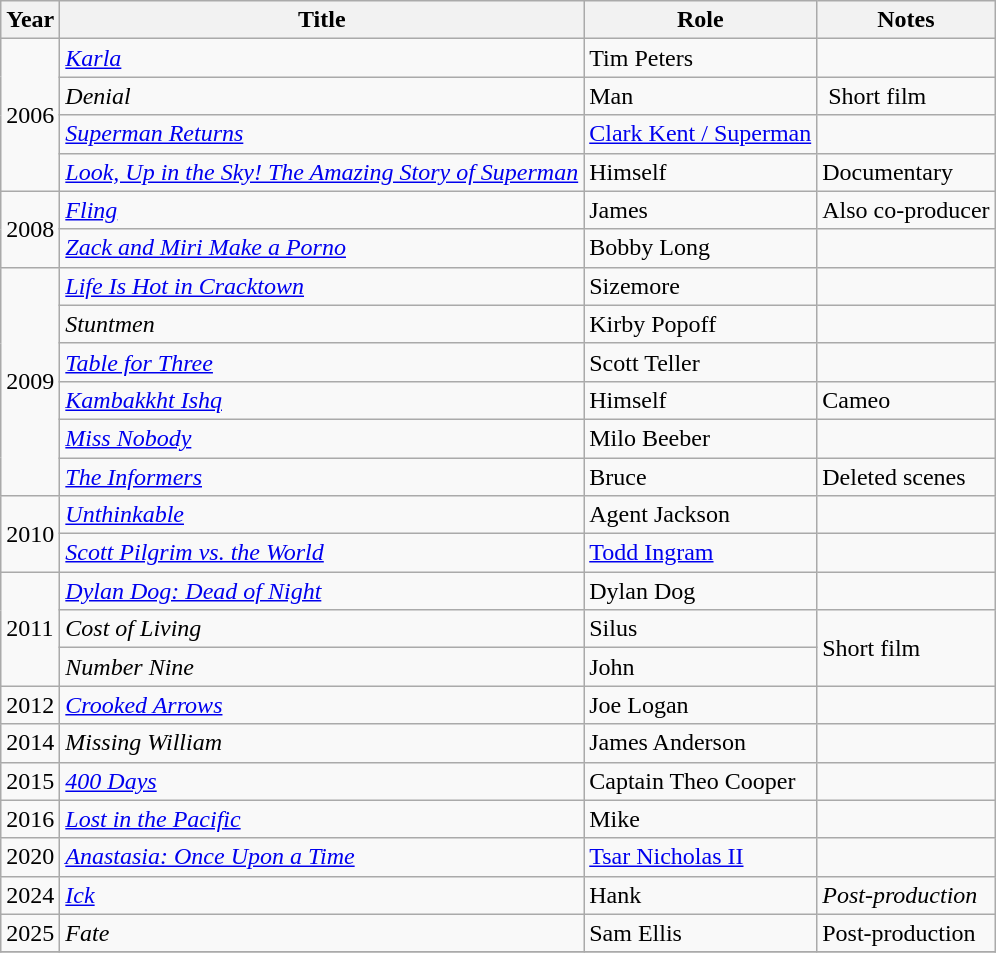<table class="wikitable sortable">
<tr>
<th>Year</th>
<th>Title</th>
<th>Role</th>
<th class="unsortable">Notes</th>
</tr>
<tr>
<td rowspan="4">2006</td>
<td><em><a href='#'>Karla</a></em></td>
<td>Tim Peters</td>
<td></td>
</tr>
<tr>
<td><em>Denial</em></td>
<td>Man</td>
<td> Short film</td>
</tr>
<tr>
<td><em><a href='#'>Superman Returns</a></em></td>
<td><a href='#'>Clark Kent / Superman</a></td>
<td></td>
</tr>
<tr>
<td><em><a href='#'>Look, Up in the Sky! The Amazing Story of Superman</a></em></td>
<td>Himself</td>
<td>Documentary</td>
</tr>
<tr>
<td rowspan="2">2008</td>
<td><em><a href='#'>Fling</a></em></td>
<td>James</td>
<td>Also co-producer</td>
</tr>
<tr>
<td><em><a href='#'>Zack and Miri Make a Porno</a></em></td>
<td>Bobby Long</td>
<td></td>
</tr>
<tr>
<td rowspan="6">2009</td>
<td><em><a href='#'>Life Is Hot in Cracktown</a></em></td>
<td>Sizemore</td>
<td></td>
</tr>
<tr>
<td><em>Stuntmen</em></td>
<td>Kirby Popoff</td>
<td></td>
</tr>
<tr>
<td><em><a href='#'>Table for Three</a></em></td>
<td>Scott Teller</td>
<td></td>
</tr>
<tr>
<td><em><a href='#'>Kambakkht Ishq</a></em></td>
<td>Himself</td>
<td>Cameo</td>
</tr>
<tr>
<td><em><a href='#'>Miss Nobody</a></em></td>
<td>Milo Beeber</td>
<td></td>
</tr>
<tr>
<td><em><a href='#'>The Informers</a></em></td>
<td>Bruce</td>
<td>Deleted scenes</td>
</tr>
<tr>
<td rowspan="2">2010</td>
<td><em><a href='#'>Unthinkable</a></em></td>
<td>Agent Jackson</td>
<td></td>
</tr>
<tr>
<td><em><a href='#'>Scott Pilgrim vs. the World</a></em></td>
<td><a href='#'>Todd Ingram</a></td>
<td></td>
</tr>
<tr>
<td rowspan="3">2011</td>
<td><em><a href='#'>Dylan Dog: Dead of Night</a></em></td>
<td>Dylan Dog</td>
<td></td>
</tr>
<tr>
<td><em>Cost of Living</em></td>
<td>Silus</td>
<td rowspan="2">Short film</td>
</tr>
<tr>
<td><em>Number Nine</em></td>
<td>John</td>
</tr>
<tr>
<td>2012</td>
<td><em><a href='#'>Crooked Arrows</a></em></td>
<td>Joe Logan</td>
<td></td>
</tr>
<tr>
<td>2014</td>
<td><em>Missing William</em></td>
<td>James Anderson</td>
<td></td>
</tr>
<tr>
<td>2015</td>
<td><em><a href='#'>400 Days</a></em></td>
<td>Captain Theo Cooper</td>
<td></td>
</tr>
<tr>
<td>2016</td>
<td><em><a href='#'>Lost in the Pacific</a></em></td>
<td>Mike</td>
<td></td>
</tr>
<tr>
<td>2020</td>
<td><em><a href='#'>Anastasia: Once Upon a Time</a></em></td>
<td><a href='#'>Tsar Nicholas II</a></td>
<td></td>
</tr>
<tr>
<td>2024</td>
<td><em><a href='#'>Ick</a></em></td>
<td>Hank</td>
<td><em>Post-production</em></td>
</tr>
<tr>
<td>2025</td>
<td><em>Fate</td>
<td>Sam Ellis</td>
<td></em>Post-production<em></td>
</tr>
<tr>
</tr>
</table>
